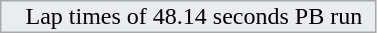<table class="mw-collapsible mw-collapsed">
<tr>
<td style="padding-left: 1em; background:#EAECF0; border:1px solid darkgray;">Lap times of 48.14 seconds PB run  </td>
</tr>
<tr>
<td></td>
</tr>
</table>
